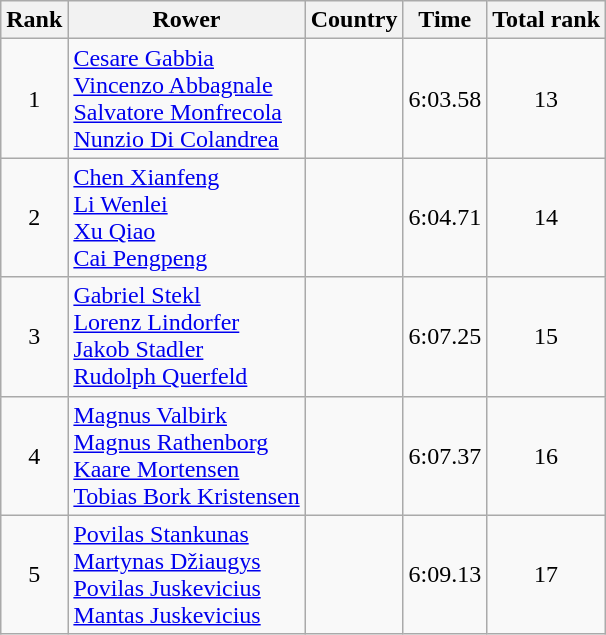<table class="wikitable" style="text-align:center">
<tr>
<th>Rank</th>
<th>Rower</th>
<th>Country</th>
<th>Time</th>
<th>Total rank</th>
</tr>
<tr>
<td>1</td>
<td align="left"><a href='#'>Cesare Gabbia</a><br><a href='#'>Vincenzo Abbagnale</a><br><a href='#'>Salvatore Monfrecola</a><br><a href='#'>Nunzio Di Colandrea</a></td>
<td align="left"></td>
<td>6:03.58</td>
<td>13</td>
</tr>
<tr>
<td>2</td>
<td align="left"><a href='#'>Chen Xianfeng</a><br><a href='#'>Li Wenlei</a><br><a href='#'>Xu Qiao</a><br><a href='#'>Cai Pengpeng</a></td>
<td align="left"></td>
<td>6:04.71</td>
<td>14</td>
</tr>
<tr>
<td>3</td>
<td align="left"><a href='#'>Gabriel Stekl</a><br><a href='#'>Lorenz Lindorfer</a><br><a href='#'>Jakob Stadler</a><br><a href='#'>Rudolph Querfeld</a></td>
<td align="left"></td>
<td>6:07.25</td>
<td>15</td>
</tr>
<tr>
<td>4</td>
<td align="left"><a href='#'>Magnus Valbirk</a><br><a href='#'>Magnus Rathenborg</a><br><a href='#'>Kaare Mortensen</a><br><a href='#'>Tobias Bork Kristensen</a></td>
<td align="left"></td>
<td>6:07.37</td>
<td>16</td>
</tr>
<tr>
<td>5</td>
<td align="left"><a href='#'>Povilas Stankunas</a><br><a href='#'>Martynas Džiaugys</a><br><a href='#'>Povilas Juskevicius</a><br><a href='#'>Mantas Juskevicius</a></td>
<td align="left"></td>
<td>6:09.13</td>
<td>17</td>
</tr>
</table>
